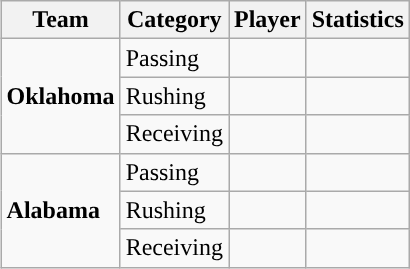<table class="wikitable" style="float: right;">
<tr>
<th>Team</th>
<th>Category</th>
<th>Player</th>
<th>Statistics</th>
</tr>
<tr>
<td rowspan=3><strong>Oklahoma</strong></td>
<td>Passing</td>
<td></td>
<td></td>
</tr>
<tr>
<td>Rushing</td>
<td></td>
<td></td>
</tr>
<tr>
<td>Receiving</td>
<td></td>
<td></td>
</tr>
<tr>
<td rowspan=3><strong>Alabama </strong></td>
<td>Passing</td>
<td></td>
<td></td>
</tr>
<tr>
<td>Rushing</td>
<td></td>
<td></td>
</tr>
<tr>
<td>Receiving</td>
<td></td>
<td></td>
</tr>
</table>
